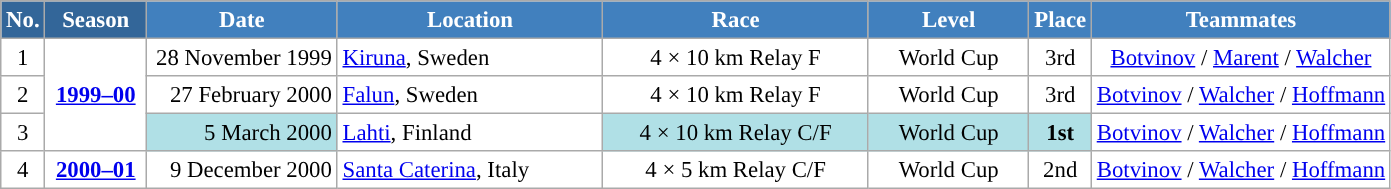<table class="wikitable sortable" style="font-size:95%; text-align:center; border:grey solid 1px; border-collapse:collapse; background:#ffffff;">
<tr style="background:#efefef;">
<th style="background-color:#369; color:white;">No.</th>
<th style="background-color:#369; color:white;">Season</th>
<th style="background-color:#4180be; color:white; width:120px;">Date</th>
<th style="background-color:#4180be; color:white; width:170px;">Location</th>
<th style="background-color:#4180be; color:white; width:170px;">Race</th>
<th style="background-color:#4180be; color:white; width:100px;">Level</th>
<th style="background-color:#4180be; color:white;">Place</th>
<th style="background-color:#4180be; color:white;">Teammates</th>
</tr>
<tr>
<td align=center>1</td>
<td rowspan=3 align=center><strong> <a href='#'>1999–00</a> </strong></td>
<td align=right>28 November 1999</td>
<td align=left> <a href='#'>Kiruna</a>, Sweden</td>
<td>4 × 10 km Relay F</td>
<td>World Cup</td>
<td>3rd</td>
<td><a href='#'>Botvinov</a> / <a href='#'>Marent</a> / <a href='#'>Walcher</a></td>
</tr>
<tr>
<td align=center>2</td>
<td align=right>27 February 2000</td>
<td align=left> <a href='#'>Falun</a>, Sweden</td>
<td>4 × 10 km Relay F</td>
<td>World Cup</td>
<td>3rd</td>
<td><a href='#'>Botvinov</a> / <a href='#'>Walcher</a> / <a href='#'>Hoffmann</a></td>
</tr>
<tr>
<td align=center>3</td>
<td bgcolor="#BOEOE6" align=right>5 March 2000</td>
<td align=left> <a href='#'>Lahti</a>, Finland</td>
<td bgcolor="#BOEOE6">4 × 10 km Relay C/F</td>
<td bgcolor="#BOEOE6">World Cup</td>
<td bgcolor="#BOEOE6"><strong>1st</strong></td>
<td><a href='#'>Botvinov</a> / <a href='#'>Walcher</a> / <a href='#'>Hoffmann</a></td>
</tr>
<tr>
<td align=center>4</td>
<td rowspan=1 align=center><strong> <a href='#'>2000–01</a> </strong></td>
<td align=right>9 December 2000</td>
<td align=left> <a href='#'>Santa Caterina</a>, Italy</td>
<td>4 × 5 km Relay C/F</td>
<td>World Cup</td>
<td>2nd</td>
<td><a href='#'>Botvinov</a> / <a href='#'>Walcher</a> / <a href='#'>Hoffmann</a></td>
</tr>
</table>
